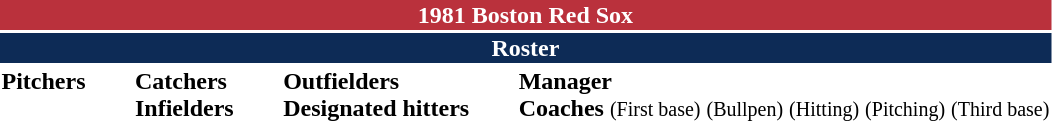<table class="toccolours" style="text-align: left;">
<tr>
<th colspan="10" style="background-color: #ba313c; color: white; text-align: center;">1981 Boston Red Sox</th>
</tr>
<tr>
<td colspan="10" style="background-color: #0d2b56; color: white; text-align: center;"><strong>Roster</strong></td>
</tr>
<tr>
<td valign="top"><strong>Pitchers</strong><br>











</td>
<td width="25px"></td>
<td valign="top"><strong>Catchers</strong><br>



<strong>Infielders</strong>






</td>
<td width="25px"></td>
<td valign="top"><strong>Outfielders</strong><br>





<strong>Designated hitters</strong>

</td>
<td width="25px"></td>
<td valign="top"><strong>Manager</strong><br>
<strong>Coaches</strong>
 <small>(First base)</small>
 <small>(Bullpen)</small>
 <small>(Hitting)</small>
 <small>(Pitching)</small>
 <small>(Third base)</small></td>
</tr>
<tr>
</tr>
</table>
